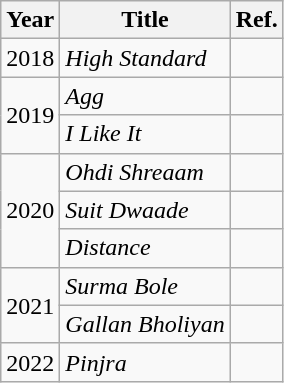<table class="wikitable">
<tr>
<th>Year</th>
<th>Title</th>
<th>Ref.</th>
</tr>
<tr>
<td>2018</td>
<td><em>High Standard</em></td>
<td></td>
</tr>
<tr>
<td rowspan="2">2019</td>
<td><em>Agg</em></td>
<td></td>
</tr>
<tr>
<td><em>I Like It</em></td>
<td></td>
</tr>
<tr>
<td rowspan="3">2020</td>
<td><em>Ohdi Shreaam</em></td>
<td></td>
</tr>
<tr>
<td><em>Suit Dwaade</em></td>
<td></td>
</tr>
<tr>
<td><em>Distance</em></td>
<td></td>
</tr>
<tr>
<td rowspan="2">2021</td>
<td><em>Surma Bole</em></td>
<td></td>
</tr>
<tr>
<td><em>Gallan Bholiyan</em></td>
<td></td>
</tr>
<tr>
<td>2022</td>
<td><em>Pinjra</em></td>
<td></td>
</tr>
</table>
